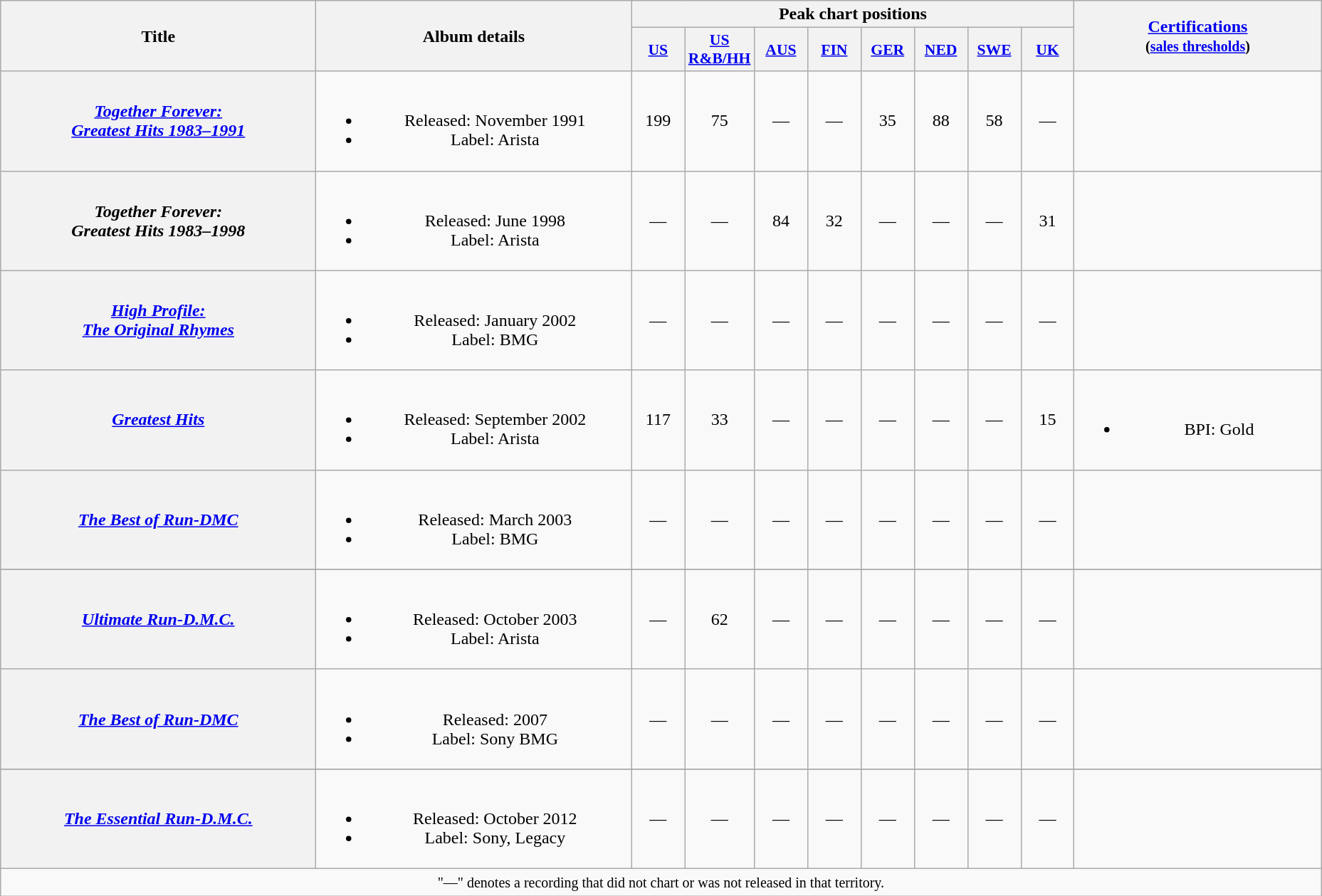<table class="wikitable plainrowheaders" style="text-align:center;">
<tr>
<th scope="col" rowspan="2" style="width:18em;">Title</th>
<th scope="col" rowspan="2" style="width:18em;">Album details</th>
<th scope="col" colspan="8">Peak chart positions</th>
<th rowspan="2" style="width:14em;"><a href='#'>Certifications</a><br><small>(<a href='#'>sales thresholds</a>)</small></th>
</tr>
<tr>
<th scope="col" style="width:3em;font-size:90%;"><a href='#'>US</a><br></th>
<th scope="col" style="width:3em;font-size:90%;"><a href='#'>US<br>R&B/HH</a><br></th>
<th scope="col" style="width:3em;font-size:90%;"><a href='#'>AUS</a><br></th>
<th scope="col" style="width:3em;font-size:90%;"><a href='#'>FIN</a><br></th>
<th scope="col" style="width:3em;font-size:90%;"><a href='#'>GER</a><br></th>
<th scope="col" style="width:3em;font-size:90%;"><a href='#'>NED</a><br></th>
<th scope="col" style="width:3em;font-size:90%;"><a href='#'>SWE</a><br></th>
<th scope="col" style="width:3em;font-size:90%;"><a href='#'>UK</a><br></th>
</tr>
<tr>
<th scope="row"><em><a href='#'>Together Forever: <br>Greatest Hits 1983–1991</a></em></th>
<td><br><ul><li>Released: November 1991</li><li>Label: Arista</li></ul></td>
<td>199</td>
<td>75</td>
<td>—</td>
<td>—</td>
<td>35</td>
<td>88</td>
<td>58</td>
<td>—</td>
<td></td>
</tr>
<tr>
<th scope="row"><em>Together Forever: <br>Greatest Hits 1983–1998</em></th>
<td><br><ul><li>Released: June 1998</li><li>Label: Arista</li></ul></td>
<td>—</td>
<td>—</td>
<td>84</td>
<td>32</td>
<td>—</td>
<td>—</td>
<td>—</td>
<td>31</td>
<td></td>
</tr>
<tr>
<th scope="row"><em><a href='#'>High Profile:<br>The Original Rhymes</a></em></th>
<td><br><ul><li>Released: January 2002</li><li>Label: BMG</li></ul></td>
<td>—</td>
<td>—</td>
<td>—</td>
<td>—</td>
<td>—</td>
<td>—</td>
<td>—</td>
<td>—</td>
<td></td>
</tr>
<tr>
<th scope="row"><em><a href='#'>Greatest Hits</a></em></th>
<td><br><ul><li>Released: September 2002</li><li>Label: Arista</li></ul></td>
<td>117</td>
<td>33</td>
<td>—</td>
<td>—</td>
<td>—</td>
<td>—</td>
<td>—</td>
<td>15</td>
<td><br><ul><li>BPI: Gold</li></ul></td>
</tr>
<tr>
<th scope="row"><em><a href='#'>The Best of Run-DMC</a></em></th>
<td><br><ul><li>Released: March 2003</li><li>Label: BMG</li></ul></td>
<td>—</td>
<td>—</td>
<td>—</td>
<td>—</td>
<td>—</td>
<td>—</td>
<td>—</td>
<td>—</td>
<td></td>
</tr>
<tr>
</tr>
<tr>
<th scope="row"><em><a href='#'>Ultimate Run-D.M.C.</a></em></th>
<td><br><ul><li>Released: October 2003</li><li>Label: Arista</li></ul></td>
<td>—</td>
<td>62</td>
<td>—</td>
<td>—</td>
<td>—</td>
<td>—</td>
<td>—</td>
<td>—</td>
<td></td>
</tr>
<tr>
<th scope="row"><em><a href='#'>The Best of Run-DMC</a></em></th>
<td><br><ul><li>Released: 2007</li><li>Label: Sony BMG</li></ul></td>
<td>—</td>
<td>—</td>
<td>—</td>
<td>—</td>
<td>—</td>
<td>—</td>
<td>—</td>
<td>—</td>
<td></td>
</tr>
<tr>
</tr>
<tr>
<th scope="row"><em><a href='#'>The Essential Run-D.M.C.</a></em></th>
<td><br><ul><li>Released: October 2012</li><li>Label: Sony, Legacy</li></ul></td>
<td>—</td>
<td>—</td>
<td>—</td>
<td>—</td>
<td>—</td>
<td>—</td>
<td>—</td>
<td>—</td>
<td></td>
</tr>
<tr>
<td colspan="20" align="center"><small>"—" denotes a recording that did not chart or was not released in that territory.</small></td>
</tr>
</table>
